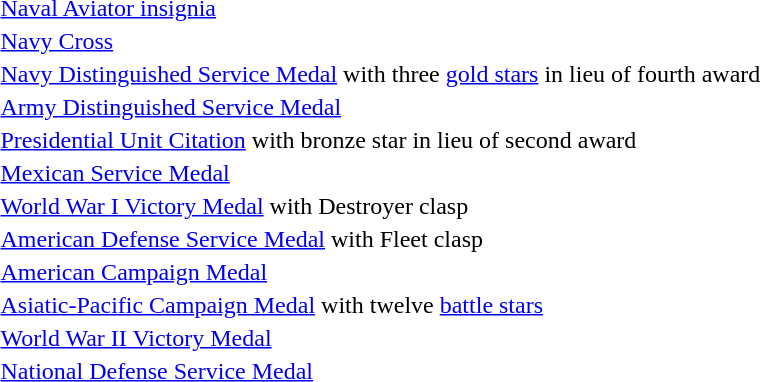<table>
<tr>
<td></td>
<td><a href='#'>Naval Aviator insignia</a></td>
</tr>
<tr>
<td></td>
<td><a href='#'>Navy Cross</a></td>
</tr>
<tr>
<td></td>
<td><a href='#'>Navy Distinguished Service Medal</a> with three <a href='#'>gold stars</a> in lieu of fourth award</td>
</tr>
<tr>
<td></td>
<td><a href='#'>Army Distinguished Service Medal</a></td>
</tr>
<tr>
<td></td>
<td><a href='#'>Presidential Unit Citation</a> with bronze star in lieu of second award</td>
</tr>
<tr>
<td></td>
<td><a href='#'>Mexican Service Medal</a></td>
</tr>
<tr>
<td></td>
<td><a href='#'>World War I Victory Medal</a> with Destroyer clasp</td>
</tr>
<tr>
<td></td>
<td><a href='#'>American Defense Service Medal</a> with Fleet clasp</td>
</tr>
<tr>
<td></td>
<td><a href='#'>American Campaign Medal</a></td>
</tr>
<tr>
<td></td>
<td><a href='#'>Asiatic-Pacific Campaign Medal</a> with twelve <a href='#'>battle stars</a></td>
</tr>
<tr>
<td></td>
<td><a href='#'>World War II Victory Medal</a></td>
</tr>
<tr>
<td></td>
<td><a href='#'>National Defense Service Medal</a></td>
</tr>
</table>
